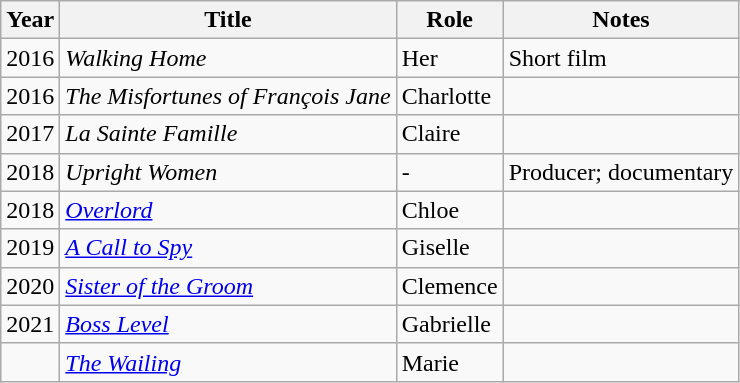<table class="wikitable sortable">
<tr>
<th>Year</th>
<th>Title</th>
<th>Role</th>
<th class="unsortable">Notes</th>
</tr>
<tr>
<td>2016</td>
<td><em>Walking Home</em></td>
<td>Her</td>
<td>Short film</td>
</tr>
<tr>
<td>2016</td>
<td><em>The Misfortunes of François Jane</em></td>
<td>Charlotte</td>
<td></td>
</tr>
<tr>
<td>2017</td>
<td><em>La Sainte Famille</em></td>
<td>Claire</td>
<td></td>
</tr>
<tr>
<td>2018</td>
<td><em>Upright Women</em></td>
<td>-</td>
<td>Producer; documentary</td>
</tr>
<tr>
<td>2018</td>
<td><em><a href='#'>Overlord</a></em></td>
<td>Chloe</td>
<td></td>
</tr>
<tr>
<td>2019</td>
<td><em><a href='#'>A Call to Spy</a></em></td>
<td>Giselle</td>
<td></td>
</tr>
<tr>
<td>2020</td>
<td><em><a href='#'>Sister of the Groom</a></em></td>
<td>Clemence</td>
<td></td>
</tr>
<tr>
<td>2021</td>
<td><em><a href='#'>Boss Level</a></em></td>
<td>Gabrielle</td>
<td></td>
</tr>
<tr>
<td></td>
<td><em><a href='#'>The Wailing</a></em></td>
<td>Marie</td>
<td></td>
</tr>
</table>
